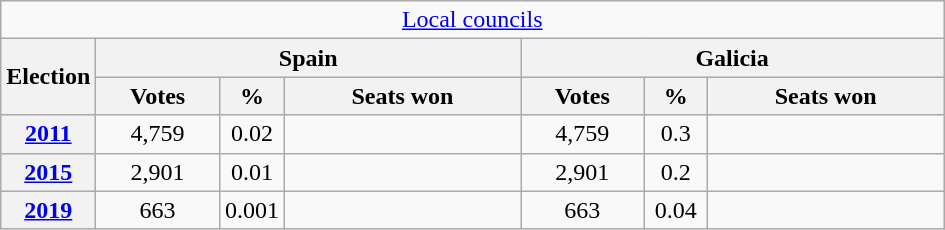<table class="wikitable" style="text-align:center;">
<tr>
<td colspan="8"><a href='#'>Local councils</a></td>
</tr>
<tr>
<th width="50px" rowspan="2">Election</th>
<th colspan="3">Spain</th>
<th colspan="3">Galicia</th>
</tr>
<tr>
<th width="75px">Votes</th>
<th width="35px">%</th>
<th width="150px">Seats won</th>
<th width="75px">Votes</th>
<th width="35px">%</th>
<th width="150px">Seats won</th>
</tr>
<tr>
<th><a href='#'>2011</a></th>
<td>4,759</td>
<td>0.02</td>
<td></td>
<td>4,759</td>
<td>0.3</td>
<td></td>
</tr>
<tr>
<th><a href='#'>2015</a></th>
<td>2,901</td>
<td>0.01</td>
<td></td>
<td>2,901</td>
<td>0.2</td>
<td></td>
</tr>
<tr>
<th><a href='#'>2019</a></th>
<td>663</td>
<td>0.001</td>
<td></td>
<td>663</td>
<td>0.04</td>
<td></td>
</tr>
</table>
